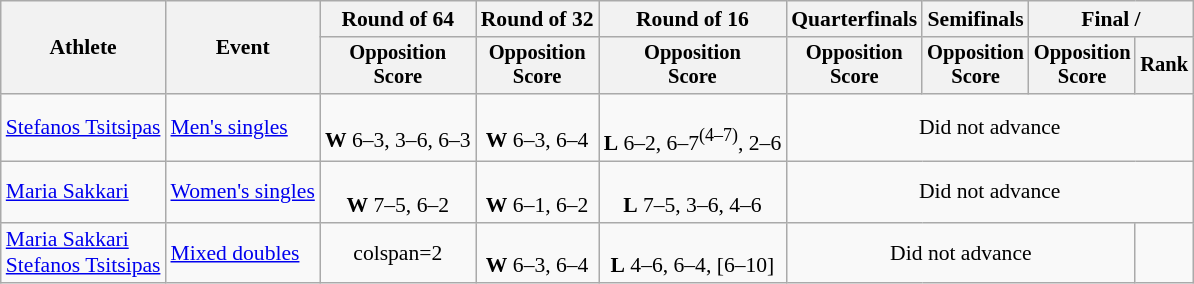<table class=wikitable style="font-size:90%">
<tr>
<th rowspan="2">Athlete</th>
<th rowspan="2">Event</th>
<th>Round of 64</th>
<th>Round of 32</th>
<th>Round of 16</th>
<th>Quarterfinals</th>
<th>Semifinals</th>
<th colspan=2>Final / </th>
</tr>
<tr style="font-size:95%">
<th>Opposition<br>Score</th>
<th>Opposition<br>Score</th>
<th>Opposition<br>Score</th>
<th>Opposition<br>Score</th>
<th>Opposition<br>Score</th>
<th>Opposition<br>Score</th>
<th>Rank</th>
</tr>
<tr align=center>
<td align=left><a href='#'>Stefanos Tsitsipas</a></td>
<td align=left><a href='#'>Men's singles</a></td>
<td><br><strong>W</strong> 6–3, 3–6, 6–3</td>
<td><br><strong>W</strong> 6–3, 6–4</td>
<td><br><strong>L</strong> 6–2, 6–7<sup>(4–7)</sup>, 2–6</td>
<td colspan=4>Did not advance</td>
</tr>
<tr align=center>
<td align=left><a href='#'>Maria Sakkari</a></td>
<td align=left><a href='#'>Women's singles</a></td>
<td><br><strong>W</strong> 7–5, 6–2</td>
<td><br><strong>W</strong> 6–1, 6–2</td>
<td><br><strong>L</strong> 7–5, 3–6, 4–6</td>
<td colspan=4>Did not advance</td>
</tr>
<tr align=center>
<td align=left><a href='#'>Maria Sakkari</a><br><a href='#'>Stefanos Tsitsipas</a></td>
<td align=left><a href='#'>Mixed doubles</a></td>
<td>colspan=2 </td>
<td><br><strong>W</strong> 6–3, 6–4</td>
<td><br><strong>L</strong> 4–6, 6–4, [6–10]</td>
<td colspan=3>Did not advance</td>
</tr>
</table>
